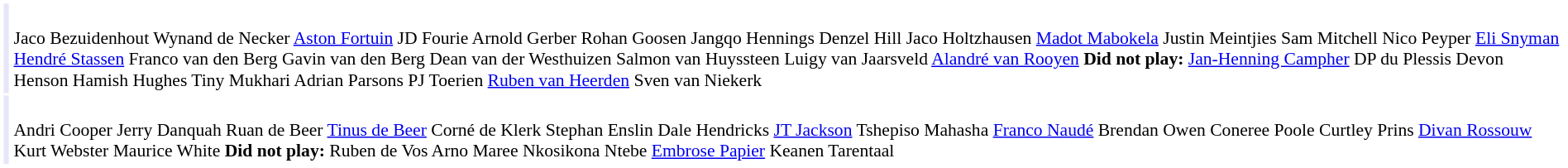<table cellpadding="2" style="border: 1px solid white; font-size:90%;">
<tr>
<td colspan="2" align="right" bgcolor="lavender"></td>
<td align="left"><br>Jaco Bezuidenhout
 Wynand de Necker
 <a href='#'>Aston Fortuin</a>
 JD Fourie
 Arnold Gerber
 Rohan Goosen
 Jangqo Hennings
 Denzel Hill
 Jaco Holtzhausen
 <a href='#'>Madot Mabokela</a>
 Justin Meintjies
 Sam Mitchell
 Nico Peyper
 <a href='#'>Eli Snyman</a>
 <a href='#'>Hendré Stassen</a>
 Franco van den Berg
 Gavin van den Berg
 Dean van der Westhuizen
 Salmon van Huyssteen
 Luigy van Jaarsveld
 <a href='#'>Alandré van Rooyen</a>
 <strong>Did not play:</strong>
 <a href='#'>Jan-Henning Campher</a>
 DP du Plessis
 Devon Henson
 Hamish Hughes
 Tiny Mukhari
 Adrian Parsons
 PJ Toerien
 <a href='#'>Ruben van Heerden</a>
 Sven van Niekerk</td>
</tr>
<tr>
<td colspan="2" align="right" bgcolor="lavender"></td>
<td align="left"><br>Andri Cooper
 Jerry Danquah
 Ruan de Beer
 <a href='#'>Tinus de Beer</a>
 Corné de Klerk
 Stephan Enslin
 Dale Hendricks
 <a href='#'>JT Jackson</a>
 Tshepiso Mahasha
 <a href='#'>Franco Naudé</a>
 Brendan Owen
 Coneree Poole
 Curtley Prins
 <a href='#'>Divan Rossouw</a>
 Kurt Webster
 Maurice White
 <strong>Did not play:</strong>
 Ruben de Vos
 Arno Maree
 Nkosikona Ntebe
 <a href='#'>Embrose Papier</a>
 Keanen Tarentaal</td>
</tr>
</table>
